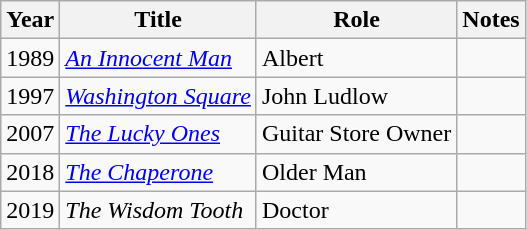<table class="wikitable">
<tr>
<th>Year</th>
<th>Title</th>
<th>Role</th>
<th>Notes</th>
</tr>
<tr>
<td>1989</td>
<td><em><a href='#'>An Innocent Man</a></em></td>
<td>Albert</td>
<td></td>
</tr>
<tr>
<td>1997</td>
<td><em><a href='#'>Washington Square</a></em></td>
<td>John Ludlow</td>
<td></td>
</tr>
<tr>
<td>2007</td>
<td><em><a href='#'>The Lucky Ones</a></em></td>
<td>Guitar Store Owner</td>
<td></td>
</tr>
<tr>
<td>2018</td>
<td><em><a href='#'>The Chaperone</a></em></td>
<td>Older Man</td>
<td></td>
</tr>
<tr>
<td>2019</td>
<td><em>The Wisdom Tooth</em></td>
<td>Doctor</td>
<td></td>
</tr>
</table>
